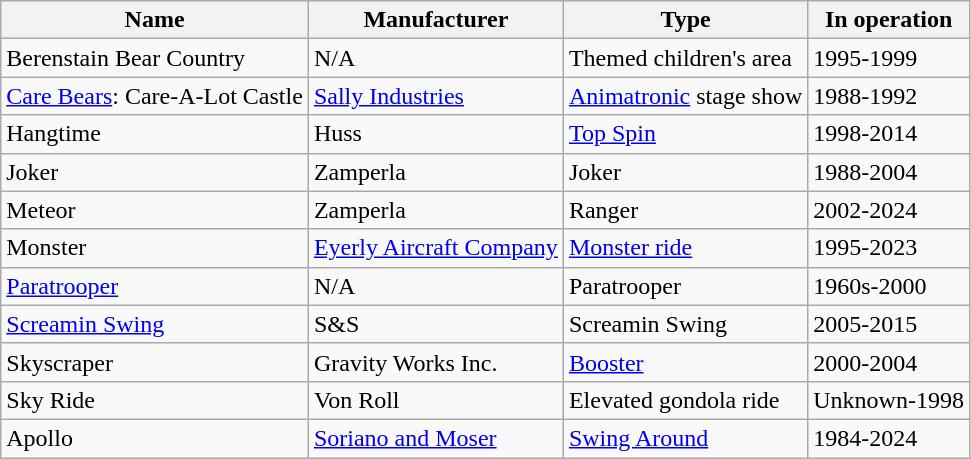<table class="wikitable sortable">
<tr>
<th>Name</th>
<th>Manufacturer</th>
<th>Type</th>
<th>In operation</th>
</tr>
<tr>
<td>Berenstain Bear Country</td>
<td>N/A</td>
<td>Themed children's area</td>
<td>1995-1999</td>
</tr>
<tr>
<td><a href='#'>Care Bears</a>: Care-A-Lot Castle</td>
<td><a href='#'>Sally Industries</a></td>
<td><a href='#'>Animatronic</a> stage show</td>
<td>1988-1992</td>
</tr>
<tr>
<td>Hangtime</td>
<td>Huss</td>
<td><a href='#'>Top Spin</a></td>
<td>1998-2014</td>
</tr>
<tr>
<td>Joker</td>
<td>Zamperla</td>
<td>Joker</td>
<td>1988-2004</td>
</tr>
<tr>
<td>Meteor</td>
<td>Zamperla</td>
<td>Ranger</td>
<td>2002-2024</td>
</tr>
<tr>
<td>Monster</td>
<td><a href='#'>Eyerly Aircraft Company</a></td>
<td><a href='#'>Monster ride</a></td>
<td>1995-2023</td>
</tr>
<tr>
<td><a href='#'>Paratrooper</a></td>
<td>N/A</td>
<td>Paratrooper</td>
<td>1960s-2000</td>
</tr>
<tr>
<td><a href='#'>Screamin Swing</a></td>
<td>S&S</td>
<td>Screamin Swing</td>
<td>2005-2015</td>
</tr>
<tr>
<td>Skyscraper</td>
<td>Gravity Works Inc.</td>
<td><a href='#'>Booster</a></td>
<td>2000-2004</td>
</tr>
<tr>
<td>Sky Ride</td>
<td>Von Roll</td>
<td>Elevated gondola ride</td>
<td>Unknown-1998</td>
</tr>
<tr>
<td>Apollo</td>
<td><a href='#'>Soriano and Moser</a></td>
<td><a href='#'>Swing Around</a></td>
<td>1984-2024</td>
</tr>
</table>
